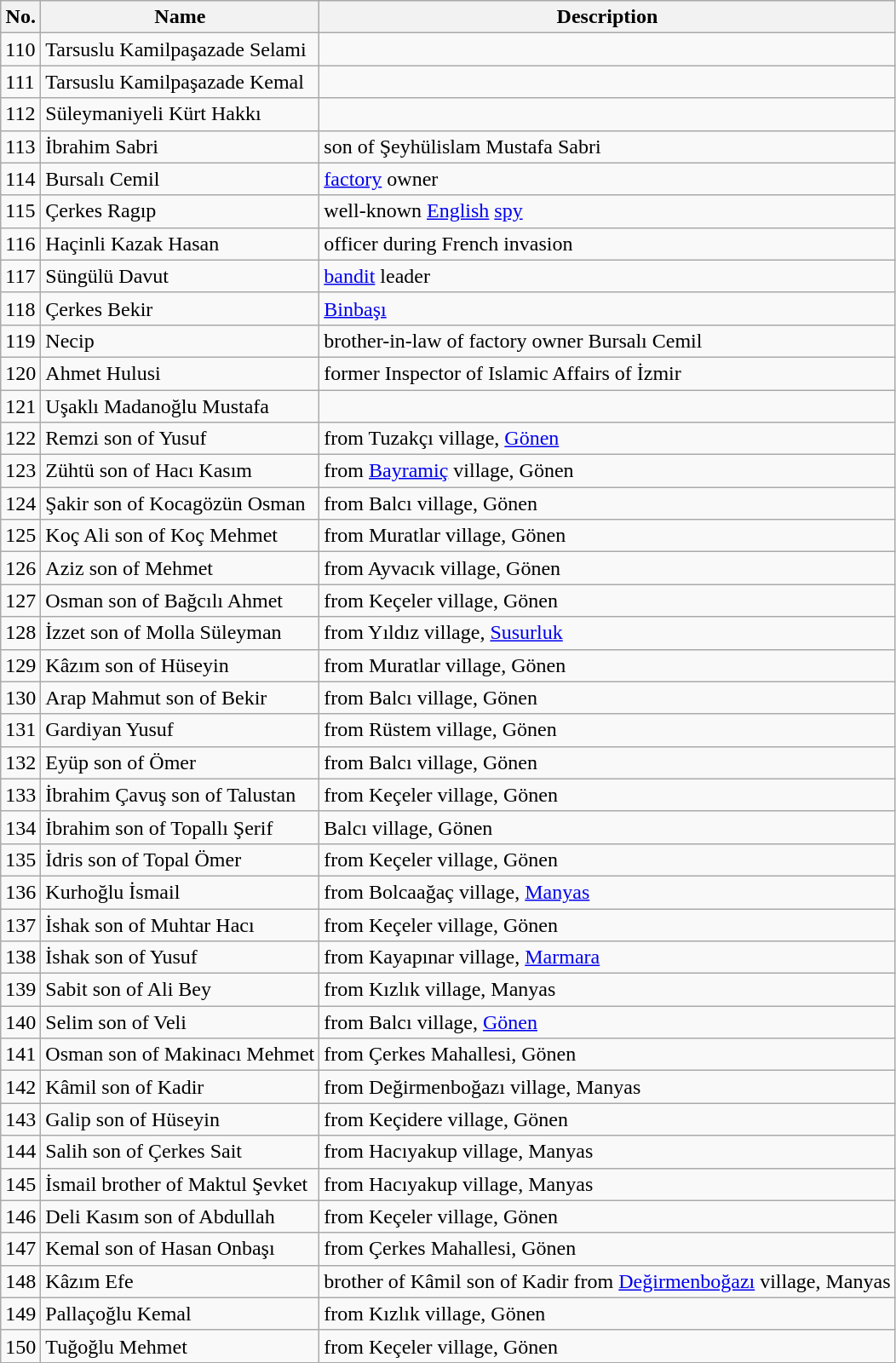<table class="wikitable">
<tr>
<th>No.</th>
<th>Name</th>
<th>Description</th>
</tr>
<tr>
<td>110</td>
<td>Tarsuslu Kamilpaşazade Selami</td>
<td></td>
</tr>
<tr>
<td>111</td>
<td>Tarsuslu Kamilpaşazade Kemal</td>
<td></td>
</tr>
<tr>
<td>112</td>
<td>Süleymaniyeli Kürt Hakkı</td>
<td></td>
</tr>
<tr>
<td>113</td>
<td>İbrahim Sabri</td>
<td>son of Şeyhülislam Mustafa Sabri</td>
</tr>
<tr>
<td>114</td>
<td>Bursalı Cemil</td>
<td><a href='#'>factory</a> owner</td>
</tr>
<tr>
<td>115</td>
<td>Çerkes Ragıp</td>
<td>well-known <a href='#'>English</a> <a href='#'>spy</a></td>
</tr>
<tr>
<td>116</td>
<td>Haçinli Kazak Hasan</td>
<td>officer during French invasion</td>
</tr>
<tr>
<td>117</td>
<td>Süngülü Davut</td>
<td><a href='#'>bandit</a> leader</td>
</tr>
<tr>
<td>118</td>
<td>Çerkes Bekir</td>
<td><a href='#'>Binbaşı</a></td>
</tr>
<tr>
<td>119</td>
<td>Necip</td>
<td>brother-in-law of factory owner Bursalı Cemil</td>
</tr>
<tr>
<td>120</td>
<td>Ahmet Hulusi</td>
<td>former Inspector of Islamic Affairs of İzmir</td>
</tr>
<tr>
<td>121</td>
<td>Uşaklı Madanoğlu Mustafa</td>
<td></td>
</tr>
<tr>
<td>122</td>
<td>Remzi son of Yusuf</td>
<td>from Tuzakçı village, <a href='#'>Gönen</a></td>
</tr>
<tr>
<td>123</td>
<td>Zühtü son of Hacı Kasım</td>
<td>from <a href='#'>Bayramiç</a> village, Gönen</td>
</tr>
<tr>
<td>124</td>
<td>Şakir son of Kocagözün Osman</td>
<td>from Balcı village, Gönen</td>
</tr>
<tr>
<td>125</td>
<td>Koç Ali son of Koç Mehmet</td>
<td>from Muratlar village, Gönen</td>
</tr>
<tr>
<td>126</td>
<td>Aziz son of Mehmet</td>
<td>from Ayvacık village, Gönen</td>
</tr>
<tr>
<td>127</td>
<td>Osman son of Bağcılı Ahmet</td>
<td>from Keçeler village, Gönen</td>
</tr>
<tr>
<td>128</td>
<td>İzzet son of Molla Süleyman</td>
<td>from Yıldız village, <a href='#'>Susurluk</a></td>
</tr>
<tr>
<td>129</td>
<td>Kâzım son of Hüseyin</td>
<td>from Muratlar village, Gönen</td>
</tr>
<tr>
<td>130</td>
<td>Arap Mahmut son of Bekir</td>
<td>from Balcı village, Gönen</td>
</tr>
<tr>
<td>131</td>
<td>Gardiyan Yusuf</td>
<td>from Rüstem village, Gönen</td>
</tr>
<tr>
<td>132</td>
<td>Eyüp son of Ömer</td>
<td>from Balcı village, Gönen</td>
</tr>
<tr>
<td>133</td>
<td>İbrahim Çavuş son of Talustan</td>
<td>from Keçeler village, Gönen</td>
</tr>
<tr>
<td>134</td>
<td>İbrahim son of Topallı Şerif</td>
<td>Balcı village, Gönen</td>
</tr>
<tr>
<td>135</td>
<td>İdris son of Topal Ömer</td>
<td>from Keçeler village, Gönen</td>
</tr>
<tr>
<td>136</td>
<td>Kurhoğlu İsmail</td>
<td>from Bolcaağaç village, <a href='#'>Manyas</a></td>
</tr>
<tr>
<td>137</td>
<td>İshak son of Muhtar Hacı</td>
<td>from Keçeler village, Gönen</td>
</tr>
<tr>
<td>138</td>
<td>İshak son of Yusuf</td>
<td>from Kayapınar village, <a href='#'>Marmara</a></td>
</tr>
<tr>
<td>139</td>
<td>Sabit son of Ali Bey</td>
<td>from Kızlık village, Manyas</td>
</tr>
<tr>
<td>140</td>
<td>Selim son of Veli</td>
<td>from Balcı village, <a href='#'>Gönen</a></td>
</tr>
<tr>
<td>141</td>
<td>Osman son of Makinacı Mehmet</td>
<td>from Çerkes Mahallesi, Gönen</td>
</tr>
<tr>
<td>142</td>
<td>Kâmil son of Kadir</td>
<td>from Değirmenboğazı village, Manyas</td>
</tr>
<tr>
<td>143</td>
<td>Galip son of Hüseyin</td>
<td>from Keçidere village, Gönen</td>
</tr>
<tr>
<td>144</td>
<td>Salih son of Çerkes Sait</td>
<td>from Hacıyakup village, Manyas</td>
</tr>
<tr>
<td>145</td>
<td>İsmail brother of Maktul Şevket</td>
<td>from Hacıyakup village, Manyas</td>
</tr>
<tr>
<td>146</td>
<td>Deli Kasım son of Abdullah</td>
<td>from Keçeler village, Gönen</td>
</tr>
<tr>
<td>147</td>
<td>Kemal son of Hasan Onbaşı</td>
<td>from Çerkes Mahallesi, Gönen</td>
</tr>
<tr>
<td>148</td>
<td>Kâzım Efe</td>
<td>brother of Kâmil son of Kadir from <a href='#'>Değirmenboğazı</a> village, Manyas</td>
</tr>
<tr>
<td>149</td>
<td>Pallaçoğlu Kemal</td>
<td>from Kızlık village, Gönen</td>
</tr>
<tr>
<td>150</td>
<td>Tuğoğlu Mehmet</td>
<td>from Keçeler village, Gönen</td>
</tr>
</table>
